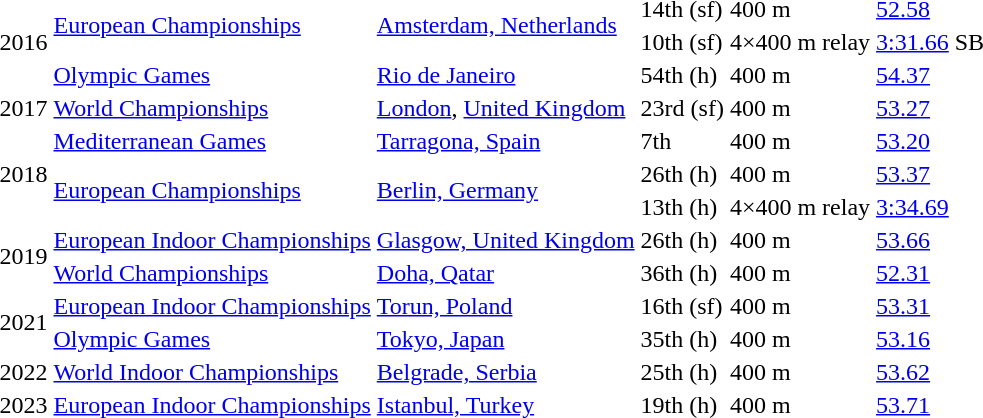<table>
<tr>
<td rowspan=3>2016</td>
<td rowspan=2><a href='#'>European Championships</a></td>
<td rowspan=2><a href='#'>Amsterdam, Netherlands</a></td>
<td>14th (sf)</td>
<td>400 m</td>
<td><a href='#'>52.58</a></td>
</tr>
<tr>
<td>10th (sf)</td>
<td>4×400 m relay</td>
<td><a href='#'>3:31.66</a> SB</td>
</tr>
<tr>
<td><a href='#'>Olympic Games</a></td>
<td><a href='#'>Rio de Janeiro</a></td>
<td>54th (h)</td>
<td>400 m</td>
<td><a href='#'>54.37</a></td>
</tr>
<tr>
<td>2017</td>
<td><a href='#'>World Championships</a></td>
<td><a href='#'>London</a>, <a href='#'>United Kingdom</a></td>
<td>23rd (sf)</td>
<td>400 m</td>
<td><a href='#'>53.27</a></td>
</tr>
<tr>
<td rowspan=3>2018</td>
<td><a href='#'>Mediterranean Games</a></td>
<td><a href='#'>Tarragona, Spain</a></td>
<td>7th</td>
<td>400 m</td>
<td><a href='#'>53.20</a></td>
</tr>
<tr>
<td rowspan=2><a href='#'>European Championships</a></td>
<td rowspan=2><a href='#'>Berlin, Germany</a></td>
<td>26th (h)</td>
<td>400 m</td>
<td><a href='#'>53.37</a></td>
</tr>
<tr>
<td>13th (h)</td>
<td>4×400 m relay</td>
<td><a href='#'>3:34.69</a></td>
</tr>
<tr>
<td rowspan=2>2019</td>
<td><a href='#'>European Indoor Championships</a></td>
<td><a href='#'>Glasgow, United Kingdom</a></td>
<td>26th (h)</td>
<td>400 m</td>
<td><a href='#'>53.66</a></td>
</tr>
<tr>
<td><a href='#'>World Championships</a></td>
<td><a href='#'>Doha, Qatar</a></td>
<td>36th (h)</td>
<td>400 m</td>
<td><a href='#'>52.31</a></td>
</tr>
<tr>
<td rowspan=2>2021</td>
<td><a href='#'>European Indoor Championships</a></td>
<td><a href='#'>Torun, Poland</a></td>
<td>16th (sf)</td>
<td>400 m</td>
<td><a href='#'>53.31</a></td>
</tr>
<tr>
<td><a href='#'>Olympic Games</a></td>
<td><a href='#'>Tokyo, Japan</a></td>
<td>35th (h)</td>
<td>400 m</td>
<td><a href='#'>53.16</a></td>
</tr>
<tr>
<td>2022</td>
<td><a href='#'>World Indoor Championships</a></td>
<td><a href='#'>Belgrade, Serbia</a></td>
<td>25th (h)</td>
<td>400 m</td>
<td><a href='#'>53.62</a></td>
</tr>
<tr>
<td>2023</td>
<td><a href='#'>European Indoor Championships</a></td>
<td><a href='#'>Istanbul, Turkey</a></td>
<td>19th (h)</td>
<td>400 m</td>
<td><a href='#'>53.71</a></td>
</tr>
</table>
